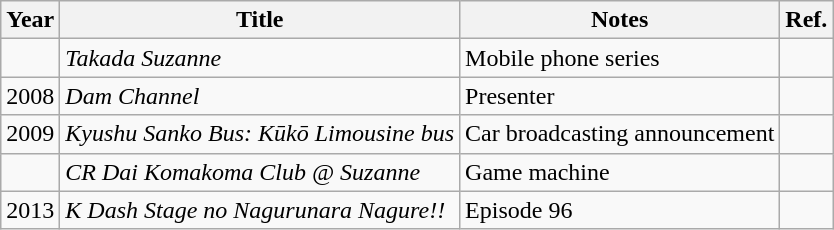<table class="wikitable">
<tr>
<th>Year</th>
<th>Title</th>
<th>Notes</th>
<th>Ref.</th>
</tr>
<tr>
<td></td>
<td><em>Takada Suzanne</em></td>
<td>Mobile phone series</td>
<td></td>
</tr>
<tr>
<td>2008</td>
<td><em>Dam Channel</em></td>
<td>Presenter</td>
<td></td>
</tr>
<tr>
<td>2009</td>
<td><em>Kyushu Sanko Bus: Kūkō Limousine bus</em></td>
<td>Car broadcasting announcement</td>
<td></td>
</tr>
<tr>
<td></td>
<td><em>CR Dai Komakoma Club @ Suzanne</em></td>
<td>Game machine</td>
<td></td>
</tr>
<tr>
<td>2013</td>
<td><em>K Dash Stage no Nagurunara Nagure!!</em></td>
<td>Episode 96</td>
<td></td>
</tr>
</table>
